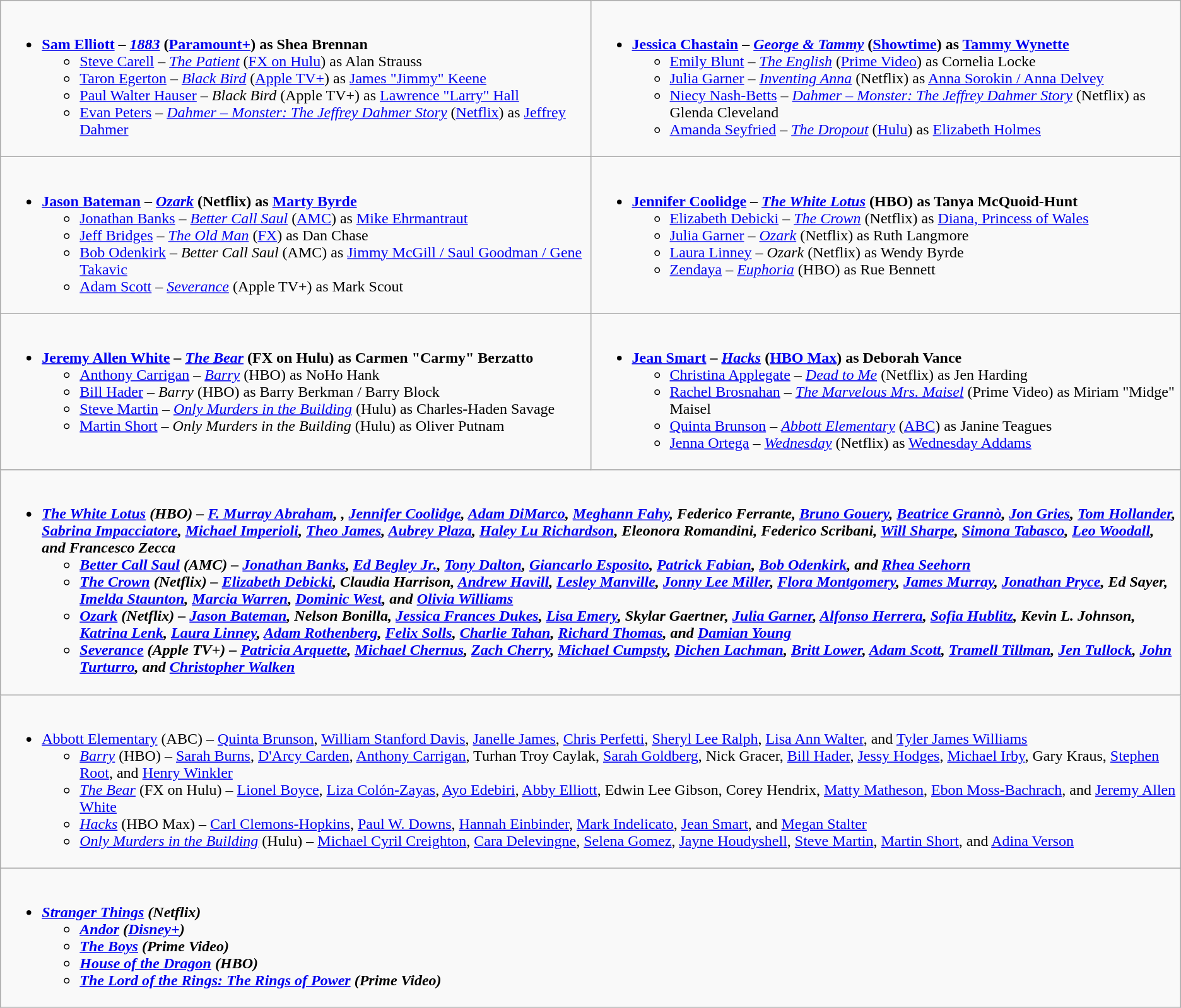<table class=wikitable style=font-size:100%>
<tr>
<td style="vertical-align:top;" width="50%"><br><ul><li><strong><a href='#'>Sam Elliott</a> – <em><a href='#'>1883</a></em> (<a href='#'>Paramount+</a>) as Shea Brennan</strong><ul><li><a href='#'>Steve Carell</a> – <em><a href='#'>The Patient</a></em> (<a href='#'>FX on Hulu</a>) as Alan Strauss</li><li><a href='#'>Taron Egerton</a> – <em><a href='#'>Black Bird</a></em> (<a href='#'>Apple TV+</a>) as <a href='#'>James "Jimmy" Keene</a></li><li><a href='#'>Paul Walter Hauser</a> – <em>Black Bird</em> (Apple TV+) as <a href='#'>Lawrence "Larry" Hall</a></li><li><a href='#'>Evan Peters</a> – <em><a href='#'>Dahmer – Monster: The Jeffrey Dahmer Story</a></em> (<a href='#'>Netflix</a>) as <a href='#'>Jeffrey Dahmer</a></li></ul></li></ul></td>
<td style="vertical-align:top;" width="50%"><br><ul><li><strong><a href='#'>Jessica Chastain</a> – <em><a href='#'>George & Tammy</a></em> (<a href='#'>Showtime</a>) as <a href='#'>Tammy Wynette</a></strong><ul><li><a href='#'>Emily Blunt</a> – <em><a href='#'>The English</a></em> (<a href='#'>Prime Video</a>) as Cornelia Locke</li><li><a href='#'>Julia Garner</a> – <em><a href='#'>Inventing Anna</a></em> (Netflix) as <a href='#'>Anna Sorokin / Anna Delvey</a></li><li><a href='#'>Niecy Nash-Betts</a> – <em><a href='#'>Dahmer – Monster: The Jeffrey Dahmer Story</a></em> (Netflix) as Glenda Cleveland</li><li><a href='#'>Amanda Seyfried</a> – <em><a href='#'>The Dropout</a></em> (<a href='#'>Hulu</a>) as <a href='#'>Elizabeth Holmes</a></li></ul></li></ul></td>
</tr>
<tr>
<td style="vertical-align:top;" width="50%"><br><ul><li><strong><a href='#'>Jason Bateman</a> – <em><a href='#'>Ozark</a></em> (Netflix) as <a href='#'>Marty Byrde</a></strong><ul><li><a href='#'>Jonathan Banks</a> – <em><a href='#'>Better Call Saul</a></em> (<a href='#'>AMC</a>) as <a href='#'>Mike Ehrmantraut</a></li><li><a href='#'>Jeff Bridges</a> – <em><a href='#'>The Old Man</a></em> (<a href='#'>FX</a>) as Dan Chase</li><li><a href='#'>Bob Odenkirk</a> – <em>Better Call Saul</em> (AMC) as <a href='#'>Jimmy McGill / Saul Goodman / Gene Takavic</a></li><li><a href='#'>Adam Scott</a> – <em><a href='#'>Severance</a></em> (Apple TV+) as Mark Scout</li></ul></li></ul></td>
<td style="vertical-align:top;" width="50%"><br><ul><li><strong><a href='#'>Jennifer Coolidge</a> – <em><a href='#'>The White Lotus</a></em> (HBO) as Tanya McQuoid-Hunt</strong><ul><li><a href='#'>Elizabeth Debicki</a> – <em><a href='#'>The Crown</a></em> (Netflix) as <a href='#'>Diana, Princess of Wales</a></li><li><a href='#'>Julia Garner</a> – <em><a href='#'>Ozark</a></em> (Netflix) as Ruth Langmore</li><li><a href='#'>Laura Linney</a> – <em>Ozark</em> (Netflix) as Wendy Byrde</li><li><a href='#'>Zendaya</a> – <em><a href='#'>Euphoria</a></em> (HBO) as Rue Bennett</li></ul></li></ul></td>
</tr>
<tr>
<td style="vertical-align:top;" width="50%"><br><ul><li><strong><a href='#'>Jeremy Allen White</a> – <em><a href='#'>The Bear</a></em> (FX on Hulu) as Carmen "Carmy" Berzatto</strong><ul><li><a href='#'>Anthony Carrigan</a> – <em><a href='#'>Barry</a></em> (HBO) as NoHo Hank</li><li><a href='#'>Bill Hader</a> – <em>Barry</em> (HBO) as Barry Berkman / Barry Block</li><li><a href='#'>Steve Martin</a> – <em><a href='#'>Only Murders in the Building</a></em> (Hulu) as Charles-Haden Savage</li><li><a href='#'>Martin Short</a> – <em>Only Murders in the Building</em> (Hulu) as Oliver Putnam</li></ul></li></ul></td>
<td style="vertical-align:top;" width="50%"><br><ul><li><strong><a href='#'>Jean Smart</a> – <em><a href='#'>Hacks</a></em> (<a href='#'>HBO Max</a>) as Deborah Vance</strong><ul><li><a href='#'>Christina Applegate</a> – <em><a href='#'>Dead to Me</a></em> (Netflix) as Jen Harding</li><li><a href='#'>Rachel Brosnahan</a> – <em><a href='#'>The Marvelous Mrs. Maisel</a></em> (Prime Video) as Miriam "Midge" Maisel</li><li><a href='#'>Quinta Brunson</a> – <em><a href='#'>Abbott Elementary</a></em> (<a href='#'>ABC</a>) as Janine Teagues</li><li><a href='#'>Jenna Ortega</a> – <em><a href='#'>Wednesday</a></em> (Netflix) as <a href='#'>Wednesday Addams</a></li></ul></li></ul></td>
</tr>
<tr>
<td style="vertical-align:top;" width="50%" colspan="2"><br><ul><li><strong><em><a href='#'>The White Lotus</a><em> (HBO) – <a href='#'>F. Murray Abraham</a>, , <a href='#'>Jennifer Coolidge</a>, <a href='#'>Adam DiMarco</a>, <a href='#'>Meghann Fahy</a>, Federico Ferrante, <a href='#'>Bruno Gouery</a>, <a href='#'>Beatrice Grannò</a>, <a href='#'>Jon Gries</a>, <a href='#'>Tom Hollander</a>, <a href='#'>Sabrina Impacciatore</a>, <a href='#'>Michael Imperioli</a>, <a href='#'>Theo James</a>, <a href='#'>Aubrey Plaza</a>, <a href='#'>Haley Lu Richardson</a>, Eleonora Romandini, Federico Scribani, <a href='#'>Will Sharpe</a>, <a href='#'>Simona Tabasco</a>, <a href='#'>Leo Woodall</a>, and Francesco Zecca<strong><ul><li></em><a href='#'>Better Call Saul</a><em> (AMC) – <a href='#'>Jonathan Banks</a>, <a href='#'>Ed Begley Jr.</a>, <a href='#'>Tony Dalton</a>, <a href='#'>Giancarlo Esposito</a>, <a href='#'>Patrick Fabian</a>, <a href='#'>Bob Odenkirk</a>, and <a href='#'>Rhea Seehorn</a></li><li></em><a href='#'>The Crown</a><em> (Netflix) – <a href='#'>Elizabeth Debicki</a>, Claudia Harrison, <a href='#'>Andrew Havill</a>, <a href='#'>Lesley Manville</a>, <a href='#'>Jonny Lee Miller</a>, <a href='#'>Flora Montgomery</a>, <a href='#'>James Murray</a>, <a href='#'>Jonathan Pryce</a>, Ed Sayer, <a href='#'>Imelda Staunton</a>, <a href='#'>Marcia Warren</a>, <a href='#'>Dominic West</a>, and <a href='#'>Olivia Williams</a></li><li></em><a href='#'>Ozark</a><em> (Netflix) – <a href='#'>Jason Bateman</a>, Nelson Bonilla, <a href='#'>Jessica Frances Dukes</a>, <a href='#'>Lisa Emery</a>, Skylar Gaertner, <a href='#'>Julia Garner</a>, <a href='#'>Alfonso Herrera</a>, <a href='#'>Sofia Hublitz</a>, Kevin L. Johnson, <a href='#'>Katrina Lenk</a>, <a href='#'>Laura Linney</a>, <a href='#'>Adam Rothenberg</a>, <a href='#'>Felix Solls</a>, <a href='#'>Charlie Tahan</a>, <a href='#'>Richard Thomas</a>, and <a href='#'>Damian Young</a></li><li></em><a href='#'>Severance</a><em> (Apple TV+) – <a href='#'>Patricia Arquette</a>, <a href='#'>Michael Chernus</a>, <a href='#'>Zach Cherry</a>, <a href='#'>Michael Cumpsty</a>, <a href='#'>Dichen Lachman</a>, <a href='#'>Britt Lower</a>, <a href='#'>Adam Scott</a>, <a href='#'>Tramell Tillman</a>, <a href='#'>Jen Tullock</a>, <a href='#'>John Turturro</a>, and <a href='#'>Christopher Walken</a></li></ul></li></ul></td>
</tr>
<tr>
<td style="vertical-align:top;" width="50%" colspan="2"><br><ul><li></em></strong><a href='#'>Abbott Elementary</a></em> (ABC) – <a href='#'>Quinta Brunson</a>, <a href='#'>William Stanford Davis</a>, <a href='#'>Janelle James</a>, <a href='#'>Chris Perfetti</a>, <a href='#'>Sheryl Lee Ralph</a>, <a href='#'>Lisa Ann Walter</a>, and <a href='#'>Tyler James Williams</a></strong><ul><li><em><a href='#'>Barry</a></em> (HBO) – <a href='#'>Sarah Burns</a>, <a href='#'>D'Arcy Carden</a>, <a href='#'>Anthony Carrigan</a>, Turhan Troy Caylak, <a href='#'>Sarah Goldberg</a>, Nick Gracer, <a href='#'>Bill Hader</a>, <a href='#'>Jessy Hodges</a>, <a href='#'>Michael Irby</a>, Gary Kraus, <a href='#'>Stephen Root</a>, and <a href='#'>Henry Winkler</a></li><li><em><a href='#'>The Bear</a></em> (FX on Hulu) – <a href='#'>Lionel Boyce</a>, <a href='#'>Liza Colón-Zayas</a>, <a href='#'>Ayo Edebiri</a>, <a href='#'>Abby Elliott</a>, Edwin Lee Gibson, Corey Hendrix, <a href='#'>Matty Matheson</a>, <a href='#'>Ebon Moss-Bachrach</a>, and <a href='#'>Jeremy Allen White</a></li><li><em><a href='#'>Hacks</a></em> (HBO Max) – <a href='#'>Carl Clemons-Hopkins</a>, <a href='#'>Paul W. Downs</a>, <a href='#'>Hannah Einbinder</a>, <a href='#'>Mark Indelicato</a>, <a href='#'>Jean Smart</a>, and <a href='#'>Megan Stalter</a></li><li><em><a href='#'>Only Murders in the Building</a></em> (Hulu) – <a href='#'>Michael Cyril Creighton</a>, <a href='#'>Cara Delevingne</a>, <a href='#'>Selena Gomez</a>, <a href='#'>Jayne Houdyshell</a>, <a href='#'>Steve Martin</a>, <a href='#'>Martin Short</a>, and <a href='#'>Adina Verson</a></li></ul></li></ul></td>
</tr>
<tr>
<td style="vertical-align:top;" width="50%" colspan="2"><br><ul><li><strong><em><a href='#'>Stranger Things</a><em> (Netflix)<strong><ul><li></em><a href='#'>Andor</a><em> (<a href='#'>Disney+</a>)</li><li></em><a href='#'>The Boys</a><em> (Prime Video)</li><li></em><a href='#'>House of the Dragon</a><em> (HBO)</li><li></em><a href='#'>The Lord of the Rings: The Rings of Power</a><em> (Prime Video)</li></ul></li></ul></td>
</tr>
</table>
